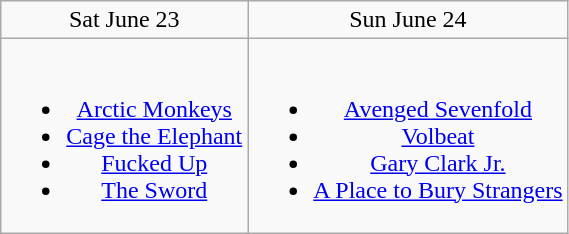<table class="wikitable plainrowheaders" style="text-align:center;" border="1">
<tr>
<td>Sat June 23</td>
<td>Sun June 24</td>
</tr>
<tr>
<td><br><ul><li><a href='#'>Arctic Monkeys</a></li><li><a href='#'>Cage the Elephant</a></li><li><a href='#'>Fucked Up</a></li><li><a href='#'>The Sword</a></li></ul></td>
<td><br><ul><li><a href='#'>Avenged Sevenfold</a></li><li><a href='#'>Volbeat</a></li><li><a href='#'>Gary Clark Jr.</a></li><li><a href='#'>A Place to Bury Strangers</a></li></ul></td>
</tr>
</table>
